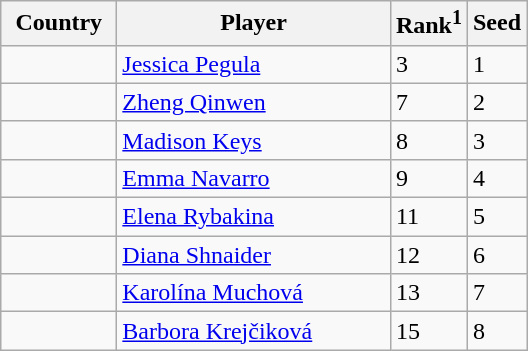<table class="wikitable">
<tr>
<th width="70">Country</th>
<th width="175">Player</th>
<th>Rank<sup>1</sup></th>
<th>Seed</th>
</tr>
<tr>
<td></td>
<td><a href='#'>Jessica Pegula</a></td>
<td>3</td>
<td>1</td>
</tr>
<tr>
<td></td>
<td><a href='#'>Zheng Qinwen</a></td>
<td>7</td>
<td>2</td>
</tr>
<tr>
<td></td>
<td><a href='#'>Madison Keys</a></td>
<td>8</td>
<td>3</td>
</tr>
<tr>
<td></td>
<td><a href='#'>Emma Navarro</a></td>
<td>9</td>
<td>4</td>
</tr>
<tr>
<td></td>
<td><a href='#'>Elena Rybakina</a></td>
<td>11</td>
<td>5</td>
</tr>
<tr>
<td></td>
<td><a href='#'>Diana Shnaider</a></td>
<td>12</td>
<td>6</td>
</tr>
<tr>
<td></td>
<td><a href='#'>Karolína Muchová</a></td>
<td>13</td>
<td>7</td>
</tr>
<tr>
<td></td>
<td><a href='#'>Barbora Krejčiková</a></td>
<td>15</td>
<td>8</td>
</tr>
</table>
